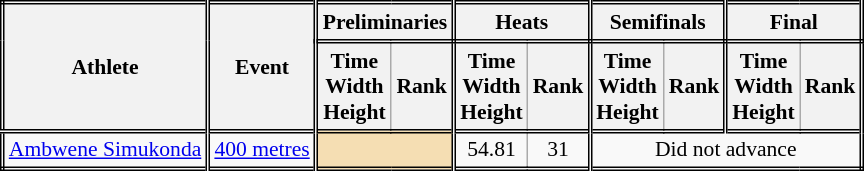<table class=wikitable style="font-size:90%; border: double;">
<tr>
<th rowspan="2" style="border-right:double">Athlete</th>
<th rowspan="2" style="border-right:double">Event</th>
<th colspan="2" style="border-right:double; border-bottom:double;">Preliminaries</th>
<th colspan="2" style="border-right:double; border-bottom:double;">Heats</th>
<th colspan="2" style="border-right:double; border-bottom:double;">Semifinals</th>
<th colspan="2" style="border-right:double; border-bottom:double;">Final</th>
</tr>
<tr>
<th>Time<br>Width<br>Height</th>
<th style="border-right:double">Rank</th>
<th>Time<br>Width<br>Height</th>
<th style="border-right:double">Rank</th>
<th>Time<br>Width<br>Height</th>
<th style="border-right:double">Rank</th>
<th>Time<br>Width<br>Height</th>
<th style="border-right:double">Rank</th>
</tr>
<tr style="border-top: double;">
<td style="border-right:double"><a href='#'>Ambwene Simukonda</a></td>
<td style="border-right:double"><a href='#'>400 metres</a></td>
<td style="border-right:double" colspan= 2 bgcolor="wheat"></td>
<td align=center>54.81</td>
<td align=center style="border-right:double">31</td>
<td colspan="4" align=center>Did not advance</td>
</tr>
</table>
